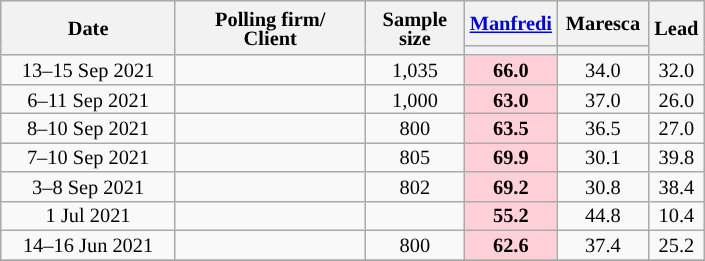<table class=wikitable style="text-align:center;font-size:85%;line-height:13px">
<tr style="height:30px; background-color:#E9E9E9">
<th style="width:110px;" rowspan="2">Date</th>
<th style="width:120px;" rowspan="2">Polling firm/<br>Client</th>
<th style="width:60px;" rowspan="2">Sample size</th>
<th style="width:55px;"><a href='#'>Manfredi</a></th>
<th style="width:55px;">Maresca</th>
<th style="width:30px;" rowspan="2">Lead</th>
</tr>
<tr>
<th style="background:"></th>
<th style="background:"></th>
</tr>
<tr>
<td>13–15 Sep 2021</td>
<td></td>
<td>1,035</td>
<td style="background:#FFD0D7"><strong>66.0</strong></td>
<td>34.0</td>
<td style="background:">32.0</td>
</tr>
<tr>
<td>6–11 Sep 2021</td>
<td></td>
<td>1,000</td>
<td style="background:#FFD0D7"><strong>63.0</strong></td>
<td>37.0</td>
<td style="background:">26.0</td>
</tr>
<tr>
<td>8–10 Sep 2021</td>
<td></td>
<td>800</td>
<td style="background:#FFD0D7"><strong>63.5</strong></td>
<td>36.5</td>
<td style="background:">27.0</td>
</tr>
<tr>
<td>7–10 Sep 2021</td>
<td></td>
<td>805</td>
<td style="background:#FFD0D7"><strong>69.9</strong></td>
<td>30.1</td>
<td style="background:">39.8</td>
</tr>
<tr>
<td>3–8 Sep 2021</td>
<td></td>
<td>802</td>
<td style="background:#FFD0D7"><strong>69.2</strong></td>
<td>30.8</td>
<td style="background:">38.4</td>
</tr>
<tr>
<td>1 Jul 2021</td>
<td></td>
<td></td>
<td style="background:#FFD0D7"><strong>55.2</strong></td>
<td>44.8</td>
<td style="background:">10.4</td>
</tr>
<tr>
<td>14–16 Jun 2021</td>
<td></td>
<td>800</td>
<td style="background:#FFD0D7"><strong>62.6</strong></td>
<td>37.4</td>
<td style="background:">25.2</td>
</tr>
<tr>
</tr>
</table>
